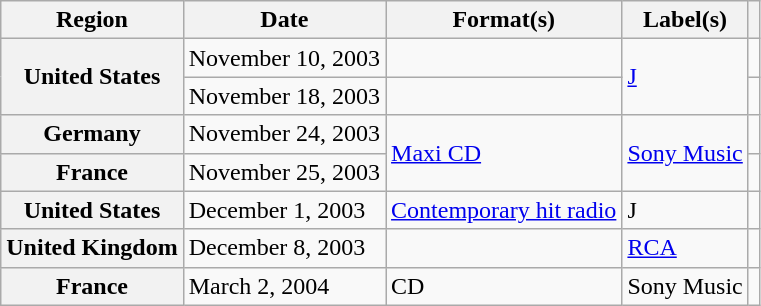<table class="wikitable plainrowheaders">
<tr>
<th scope="col">Region</th>
<th scope="col">Date</th>
<th scope="col">Format(s)</th>
<th scope="col">Label(s)</th>
<th scope="col"></th>
</tr>
<tr>
<th scope="row" rowspan="2">United States</th>
<td>November 10, 2003</td>
<td></td>
<td rowspan="2"><a href='#'>J</a></td>
<td align="center"></td>
</tr>
<tr>
<td>November 18, 2003</td>
<td></td>
<td></td>
</tr>
<tr>
<th scope="row">Germany</th>
<td>November 24, 2003</td>
<td rowspan="2"><a href='#'>Maxi CD</a></td>
<td rowspan="2"><a href='#'>Sony Music</a></td>
<td></td>
</tr>
<tr>
<th scope="row">France</th>
<td>November 25, 2003</td>
<td></td>
</tr>
<tr>
<th scope="row">United States</th>
<td>December 1, 2003</td>
<td><a href='#'>Contemporary hit radio</a></td>
<td>J</td>
<td align="center"></td>
</tr>
<tr>
<th scope="row">United Kingdom</th>
<td>December 8, 2003</td>
<td></td>
<td><a href='#'>RCA</a></td>
<td align="center"></td>
</tr>
<tr>
<th scope="row">France</th>
<td>March 2, 2004</td>
<td>CD</td>
<td>Sony Music</td>
<td></td>
</tr>
</table>
